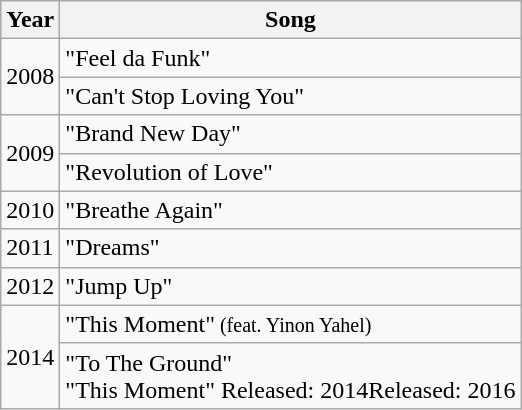<table class="wikitable">
<tr>
<th>Year</th>
<th>Song</th>
</tr>
<tr>
<td rowspan="2">2008</td>
<td>"Feel da Funk"</td>
</tr>
<tr>
<td>"Can't Stop Loving You"</td>
</tr>
<tr>
<td rowspan="2">2009</td>
<td>"Brand New Day"</td>
</tr>
<tr>
<td>"Revolution of Love"</td>
</tr>
<tr>
<td rowspan="1">2010</td>
<td>"Breathe Again"</td>
</tr>
<tr>
<td rowspan="1">2011</td>
<td>"Dreams"</td>
</tr>
<tr>
<td rowspan="1">2012</td>
<td>"Jump Up"</td>
</tr>
<tr>
<td rowspan="2">2014</td>
<td>"This Moment"<small> (feat. Yinon Yahel) </small></td>
</tr>
<tr>
<td>"To The Ground"<br>"This Moment" 
Released: 2014Released: 2016</td>
</tr>
</table>
